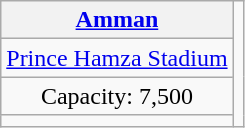<table class="wikitable" style="text-align:center;">
<tr>
<th><a href='#'>Amman</a></th>
<td rowspan="4"><br></td>
</tr>
<tr>
<td><a href='#'>Prince Hamza Stadium</a></td>
</tr>
<tr>
<td>Capacity: 7,500</td>
</tr>
<tr>
<td></td>
</tr>
</table>
